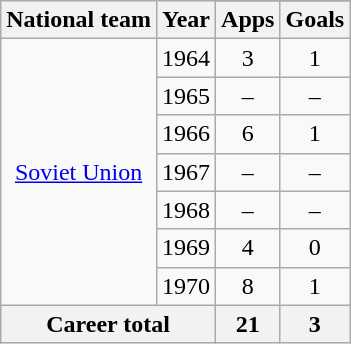<table class="wikitable" style="text-align: center">
<tr>
<th rowspan=2>National team</th>
<th rowspan=2>Year</th>
</tr>
<tr>
<th>Apps</th>
<th>Goals</th>
</tr>
<tr>
<td rowspan=7><a href='#'>Soviet Union</a></td>
<td>1964</td>
<td>3</td>
<td>1</td>
</tr>
<tr>
<td>1965</td>
<td>–</td>
<td>–</td>
</tr>
<tr>
<td>1966</td>
<td>6</td>
<td>1</td>
</tr>
<tr>
<td>1967</td>
<td>–</td>
<td>–</td>
</tr>
<tr>
<td>1968</td>
<td>–</td>
<td>–</td>
</tr>
<tr>
<td>1969</td>
<td>4</td>
<td>0</td>
</tr>
<tr>
<td>1970</td>
<td>8</td>
<td>1</td>
</tr>
<tr>
<th colspan=2>Career total</th>
<th>21</th>
<th>3</th>
</tr>
</table>
